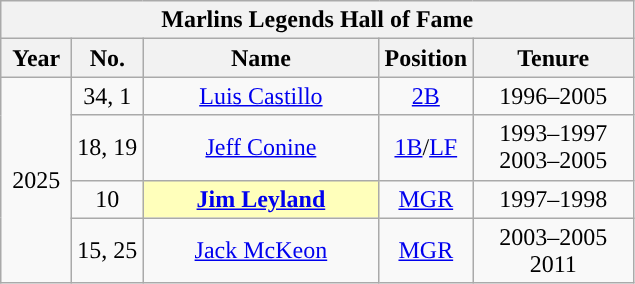<table class="wikitable" style="text-align:center">
<tr>
<th colspan="5"><strong>Marlins Legends Hall of Fame</strong></th>
</tr>
<tr>
<th style="width:40px; ">Year</th>
<th style="width:40px; ">No.</th>
<th style="width:150px; ">Name</th>
<th style="width:40px; ">Position</th>
<th style="width:100px; ">Tenure</th>
</tr>
<tr>
<td rowspan=4>2025</td>
<td>34, 1</td>
<td><a href='#'>Luis Castillo</a></td>
<td><a href='#'>2B</a></td>
<td>1996–2005</td>
</tr>
<tr>
<td>18, 19</td>
<td><a href='#'>Jeff Conine</a></td>
<td><a href='#'>1B</a>/<a href='#'>LF</a></td>
<td>1993–1997<br>2003–2005</td>
</tr>
<tr>
<td>10</td>
<td style="background:#ffb;"><strong><a href='#'>Jim Leyland</a></strong></td>
<td><a href='#'>MGR</a></td>
<td>1997–1998</td>
</tr>
<tr>
<td>15, 25</td>
<td><a href='#'>Jack McKeon</a></td>
<td><a href='#'>MGR</a></td>
<td>2003–2005<br>2011</td>
</tr>
</table>
